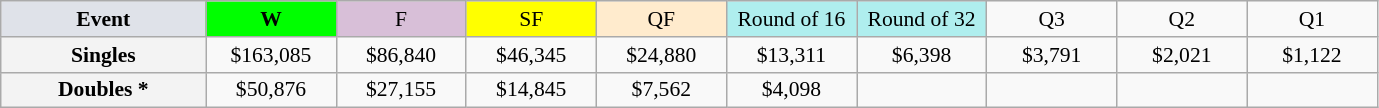<table class="wikitable" style="font-size:90%; text-align:center;">
<tr>
<td style="width:130px; background:#dfe2e9;"><strong>Event</strong></td>
<td style="width:80px; background:lime;"><strong>W</strong></td>
<td style="width:80px; background:thistle;">F</td>
<td style="width:80px; background:#ffff00;">SF</td>
<td style="width:80px; background:#ffebcd;">QF</td>
<td style="width:80px; background:#afeeee;">Round of 16</td>
<td style="width:80px; background:#afeeee;">Round of 32</td>
<td style="width:80px;">Q3</td>
<td style="width:80px;">Q2</td>
<td style="width:80px;">Q1</td>
</tr>
<tr>
<th style="background:#f3f3f3;">Singles</th>
<td>$163,085</td>
<td>$86,840</td>
<td>$46,345</td>
<td>$24,880</td>
<td>$13,311</td>
<td>$6,398</td>
<td>$3,791</td>
<td>$2,021</td>
<td>$1,122</td>
</tr>
<tr>
<th style="background:#f3f3f3;">Doubles *</th>
<td>$50,876</td>
<td>$27,155</td>
<td>$14,845</td>
<td>$7,562</td>
<td>$4,098</td>
<td></td>
<td></td>
<td></td>
<td></td>
</tr>
</table>
